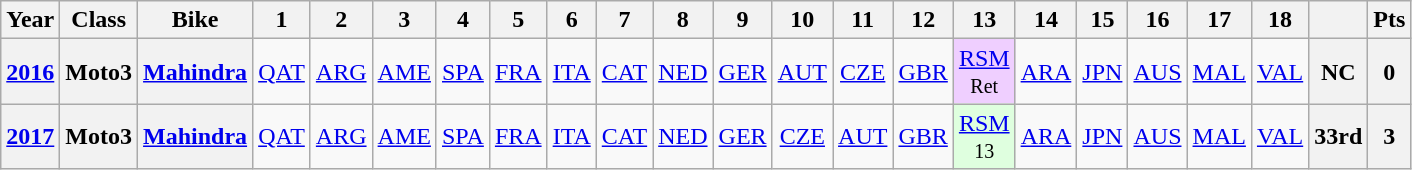<table class="wikitable" style="text-align:center">
<tr>
<th>Year</th>
<th>Class</th>
<th>Bike</th>
<th>1</th>
<th>2</th>
<th>3</th>
<th>4</th>
<th>5</th>
<th>6</th>
<th>7</th>
<th>8</th>
<th>9</th>
<th>10</th>
<th>11</th>
<th>12</th>
<th>13</th>
<th>14</th>
<th>15</th>
<th>16</th>
<th>17</th>
<th>18</th>
<th></th>
<th>Pts</th>
</tr>
<tr>
<th><a href='#'>2016</a></th>
<th>Moto3</th>
<th><a href='#'>Mahindra</a></th>
<td><a href='#'>QAT</a></td>
<td><a href='#'>ARG</a></td>
<td><a href='#'>AME</a></td>
<td><a href='#'>SPA</a></td>
<td><a href='#'>FRA</a></td>
<td><a href='#'>ITA</a></td>
<td><a href='#'>CAT</a></td>
<td><a href='#'>NED</a></td>
<td><a href='#'>GER</a></td>
<td><a href='#'>AUT</a></td>
<td><a href='#'>CZE</a></td>
<td><a href='#'>GBR</a></td>
<td style="background:#efcfff;"><a href='#'>RSM</a><br><small>Ret</small></td>
<td><a href='#'>ARA</a></td>
<td><a href='#'>JPN</a></td>
<td><a href='#'>AUS</a></td>
<td><a href='#'>MAL</a></td>
<td><a href='#'>VAL</a></td>
<th>NC</th>
<th>0</th>
</tr>
<tr>
<th><a href='#'>2017</a></th>
<th>Moto3</th>
<th><a href='#'>Mahindra</a></th>
<td><a href='#'>QAT</a></td>
<td><a href='#'>ARG</a></td>
<td><a href='#'>AME</a></td>
<td><a href='#'>SPA</a></td>
<td><a href='#'>FRA</a></td>
<td><a href='#'>ITA</a></td>
<td><a href='#'>CAT</a></td>
<td><a href='#'>NED</a></td>
<td><a href='#'>GER</a></td>
<td><a href='#'>CZE</a></td>
<td><a href='#'>AUT</a></td>
<td><a href='#'>GBR</a></td>
<td style="background:#dfffdf;"><a href='#'>RSM</a><br><small>13</small></td>
<td><a href='#'>ARA</a></td>
<td><a href='#'>JPN</a></td>
<td><a href='#'>AUS</a></td>
<td><a href='#'>MAL</a></td>
<td><a href='#'>VAL</a></td>
<th>33rd</th>
<th>3</th>
</tr>
</table>
